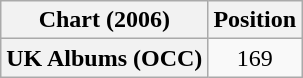<table class="wikitable plainrowheaders" style="text-align:center">
<tr>
<th scope="col">Chart (2006)</th>
<th scope="col">Position</th>
</tr>
<tr>
<th scope="row">UK Albums (OCC)</th>
<td>169</td>
</tr>
</table>
